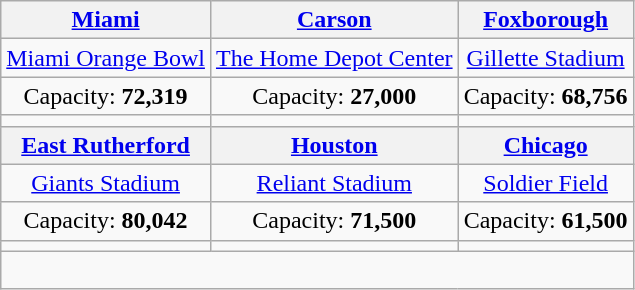<table class="wikitable" style="text-align:center">
<tr>
<th><a href='#'>Miami</a></th>
<th><a href='#'>Carson</a></th>
<th><a href='#'>Foxborough</a></th>
</tr>
<tr>
<td><a href='#'>Miami Orange Bowl</a></td>
<td><a href='#'>The Home Depot Center</a></td>
<td><a href='#'>Gillette Stadium</a></td>
</tr>
<tr>
<td>Capacity: <strong>72,319</strong></td>
<td>Capacity: <strong>27,000</strong></td>
<td>Capacity: <strong>68,756</strong></td>
</tr>
<tr>
<td></td>
<td></td>
<td></td>
</tr>
<tr>
<th><a href='#'>East Rutherford</a></th>
<th><a href='#'>Houston</a></th>
<th><a href='#'>Chicago</a></th>
</tr>
<tr>
<td><a href='#'>Giants Stadium</a></td>
<td><a href='#'>Reliant Stadium</a></td>
<td><a href='#'>Soldier Field</a></td>
</tr>
<tr>
<td>Capacity: <strong>80,042</strong></td>
<td>Capacity: <strong>71,500</strong></td>
<td>Capacity: <strong>61,500</strong></td>
</tr>
<tr>
<td></td>
<td></td>
<td></td>
</tr>
<tr>
<td colspan="3"><br></td>
</tr>
</table>
